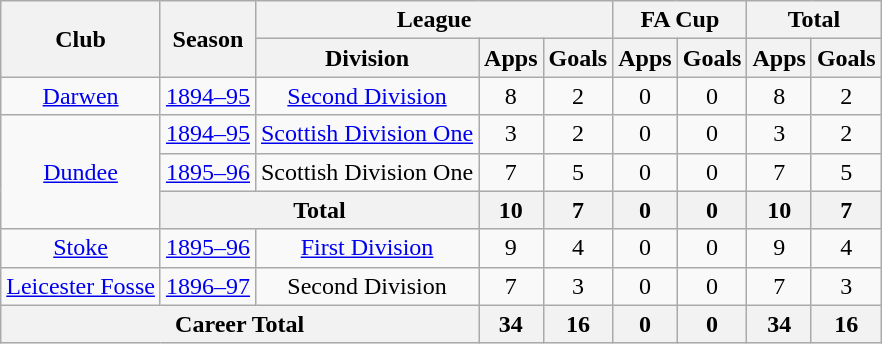<table class="wikitable" style="text-align: center;">
<tr>
<th rowspan="2">Club</th>
<th rowspan="2">Season</th>
<th colspan="3">League</th>
<th colspan="2">FA Cup</th>
<th colspan="2">Total</th>
</tr>
<tr>
<th>Division</th>
<th>Apps</th>
<th>Goals</th>
<th>Apps</th>
<th>Goals</th>
<th>Apps</th>
<th>Goals</th>
</tr>
<tr>
<td><a href='#'>Darwen</a></td>
<td><a href='#'>1894–95</a></td>
<td><a href='#'>Second Division</a></td>
<td>8</td>
<td>2</td>
<td>0</td>
<td>0</td>
<td>8</td>
<td>2</td>
</tr>
<tr>
<td rowspan="3"><a href='#'>Dundee</a></td>
<td><a href='#'>1894–95</a></td>
<td><a href='#'>Scottish Division One</a></td>
<td>3</td>
<td>2</td>
<td>0</td>
<td>0</td>
<td>3</td>
<td>2</td>
</tr>
<tr>
<td><a href='#'>1895–96</a></td>
<td>Scottish Division One</td>
<td>7</td>
<td>5</td>
<td>0</td>
<td>0</td>
<td>7</td>
<td>5</td>
</tr>
<tr>
<th colspan="2">Total</th>
<th>10</th>
<th>7</th>
<th>0</th>
<th>0</th>
<th>10</th>
<th>7</th>
</tr>
<tr>
<td><a href='#'>Stoke</a></td>
<td><a href='#'>1895–96</a></td>
<td><a href='#'>First Division</a></td>
<td>9</td>
<td>4</td>
<td>0</td>
<td>0</td>
<td>9</td>
<td>4</td>
</tr>
<tr>
<td><a href='#'>Leicester Fosse</a></td>
<td><a href='#'>1896–97</a></td>
<td>Second Division</td>
<td>7</td>
<td>3</td>
<td>0</td>
<td>0</td>
<td>7</td>
<td>3</td>
</tr>
<tr>
<th colspan="3">Career Total</th>
<th>34</th>
<th>16</th>
<th>0</th>
<th>0</th>
<th>34</th>
<th>16</th>
</tr>
</table>
